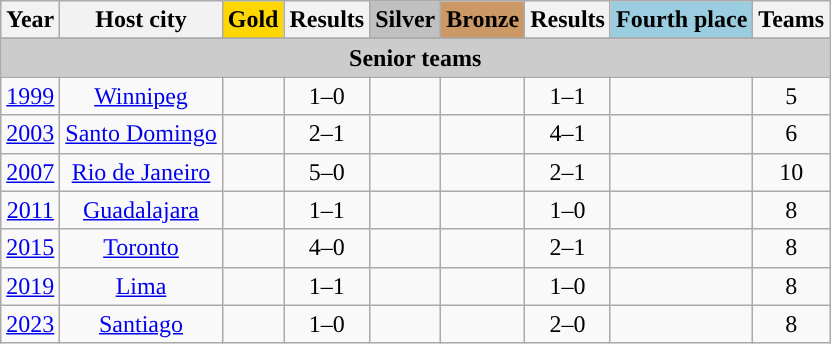<table class="wikitable" style="text-align: center;">
<tr>
<th>Year</th>
<th>Host city</th>
<th style="background:gold">Gold</th>
<th>Results</th>
<th style="background:silver">Silver</th>
<th style="background:#c96">Bronze</th>
<th>Results</th>
<th style="background:#9acddf">Fourth place</th>
<th>Teams</th>
</tr>
<tr>
</tr>
<tr bgcolor=#cccccc align=center>
<td colspan=10><strong>Senior teams</strong></td>
</tr>
<tr>
<td><a href='#'>1999</a></td>
<td> <a href='#'>Winnipeg</a></td>
<td><strong></strong></td>
<td>1–0</td>
<td></td>
<td></td>
<td>1–1<br><small></small></td>
<td></td>
<td>5</td>
</tr>
<tr>
<td><a href='#'>2003</a></td>
<td> <a href='#'>Santo Domingo</a></td>
<td><strong></strong></td>
<td>2–1<br><small></small></td>
<td></td>
<td></td>
<td>4–1</td>
<td></td>
<td>6</td>
</tr>
<tr>
<td><a href='#'>2007</a></td>
<td> <a href='#'>Rio de Janeiro</a></td>
<td><strong></strong></td>
<td>5–0</td>
<td></td>
<td></td>
<td>2–1</td>
<td></td>
<td>10</td>
</tr>
<tr>
<td><a href='#'>2011</a></td>
<td> <a href='#'>Guadalajara</a></td>
<td><strong></strong></td>
<td>1–1<br><small></small></td>
<td></td>
<td></td>
<td>1–0<br><small></small></td>
<td></td>
<td>8</td>
</tr>
<tr>
<td><a href='#'>2015</a></td>
<td> <a href='#'>Toronto</a></td>
<td><strong></strong></td>
<td>4–0</td>
<td></td>
<td></td>
<td>2–1</td>
<td></td>
<td>8</td>
</tr>
<tr>
<td><a href='#'>2019</a></td>
<td> <a href='#'>Lima</a></td>
<td><strong></strong></td>
<td>1–1<br><small></small></td>
<td></td>
<td></td>
<td>1–0</td>
<td></td>
<td>8</td>
</tr>
<tr>
<td><a href='#'>2023</a></td>
<td> <a href='#'>Santiago</a></td>
<td><strong></strong></td>
<td>1–0</td>
<td></td>
<td></td>
<td>2–0</td>
<td></td>
<td>8</td>
</tr>
</table>
